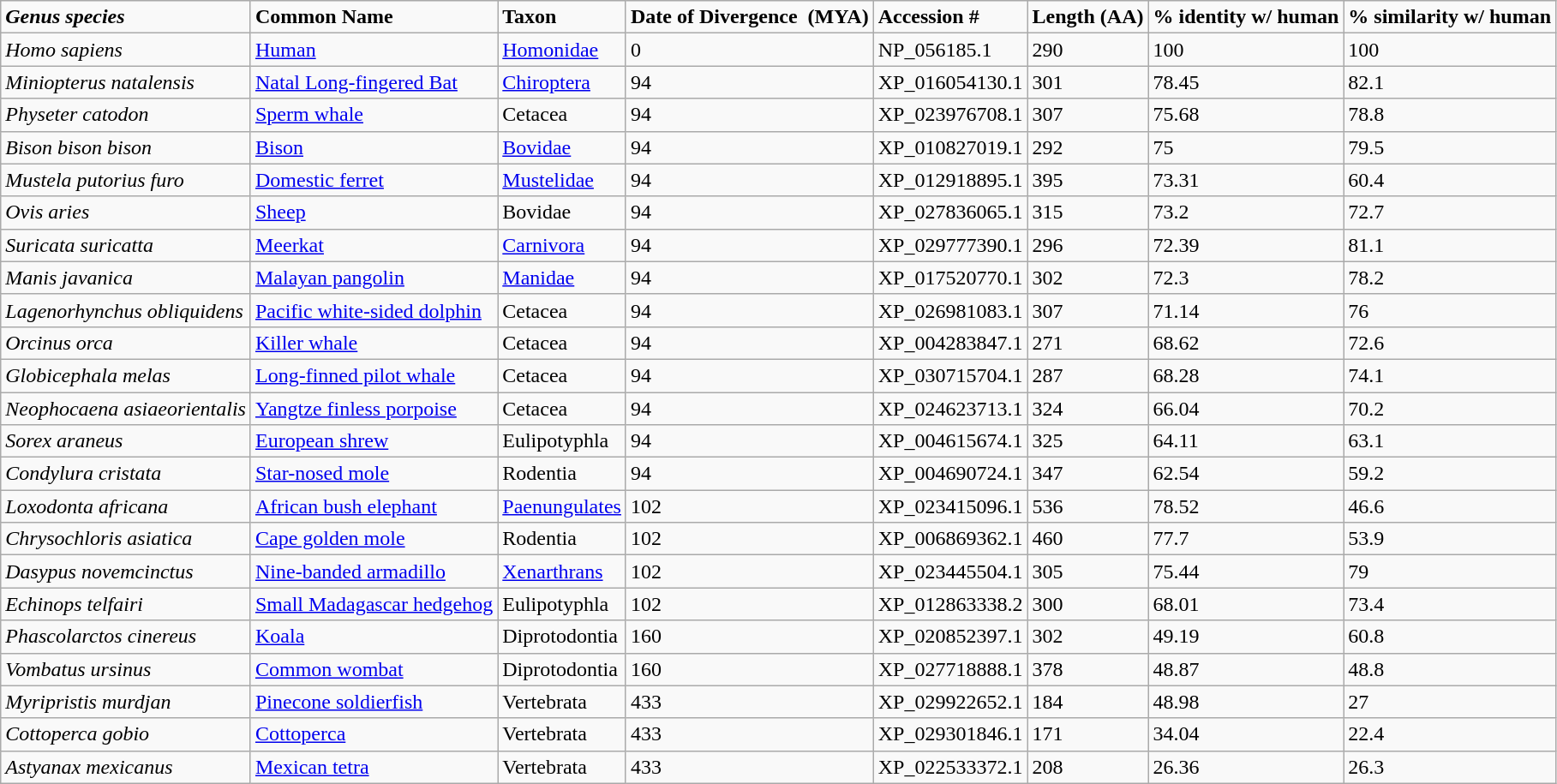<table class="wikitable">
<tr>
<td><strong><em>Genus  species</em></strong></td>
<td><strong>Common Name</strong></td>
<td><strong>Taxon</strong></td>
<td><strong>Date of  Divergence  (MYA)</strong></td>
<td><strong>Accession #</strong></td>
<td><strong>Length (AA)</strong></td>
<td><strong>% identity w/ human</strong></td>
<td><strong>% similarity w/  human</strong></td>
</tr>
<tr>
<td><em>Homo sapiens</em></td>
<td><a href='#'>Human</a></td>
<td><a href='#'>Homonidae</a></td>
<td>0</td>
<td>NP_056185.1</td>
<td>290</td>
<td>100</td>
<td>100</td>
</tr>
<tr>
<td><em>Miniopterus  natalensis</em></td>
<td><a href='#'>Natal Long-fingered Bat</a></td>
<td><a href='#'>Chiroptera</a></td>
<td>94</td>
<td>XP_016054130.1</td>
<td>301</td>
<td>78.45</td>
<td>82.1</td>
</tr>
<tr>
<td><em>Physeter  catodon</em></td>
<td><a href='#'>Sperm whale</a></td>
<td>Cetacea</td>
<td>94</td>
<td>XP_023976708.1</td>
<td>307</td>
<td>75.68</td>
<td>78.8</td>
</tr>
<tr>
<td><em>Bison bison  bison</em></td>
<td><a href='#'>Bison</a></td>
<td><a href='#'>Bovidae</a></td>
<td>94</td>
<td>XP_010827019.1</td>
<td>292</td>
<td>75</td>
<td>79.5</td>
</tr>
<tr>
<td><em>Mustela  putorius furo</em></td>
<td><a href='#'>Domestic ferret</a></td>
<td><a href='#'>Mustelidae</a></td>
<td>94</td>
<td>XP_012918895.1</td>
<td>395</td>
<td>73.31</td>
<td>60.4</td>
</tr>
<tr>
<td><em>Ovis aries</em></td>
<td><a href='#'>Sheep</a></td>
<td>Bovidae</td>
<td>94</td>
<td>XP_027836065.1</td>
<td>315</td>
<td>73.2</td>
<td>72.7</td>
</tr>
<tr>
<td><em>Suricata  suricatta</em></td>
<td><a href='#'>Meerkat</a></td>
<td><a href='#'>Carnivora</a></td>
<td>94</td>
<td>XP_029777390.1</td>
<td>296</td>
<td>72.39</td>
<td>81.1</td>
</tr>
<tr>
<td><em>Manis javanica</em></td>
<td><a href='#'>Malayan pangolin</a></td>
<td><a href='#'>Manidae</a></td>
<td>94</td>
<td>XP_017520770.1</td>
<td>302</td>
<td>72.3</td>
<td>78.2</td>
</tr>
<tr>
<td><em>Lagenorhynchus  obliquidens</em></td>
<td><a href='#'>Pacific white-sided dolphin</a></td>
<td>Cetacea</td>
<td>94</td>
<td>XP_026981083.1</td>
<td>307</td>
<td>71.14</td>
<td>76</td>
</tr>
<tr>
<td><em>Orcinus orca</em></td>
<td><a href='#'>Killer whale</a></td>
<td>Cetacea</td>
<td>94</td>
<td>XP_004283847.1</td>
<td>271</td>
<td>68.62</td>
<td>72.6</td>
</tr>
<tr>
<td><em>Globicephala  melas</em></td>
<td><a href='#'>Long-finned pilot whale</a></td>
<td>Cetacea</td>
<td>94</td>
<td>XP_030715704.1</td>
<td>287</td>
<td>68.28</td>
<td>74.1</td>
</tr>
<tr>
<td><em>Neophocaena  asiaeorientalis</em></td>
<td><a href='#'>Yangtze finless porpoise</a></td>
<td>Cetacea</td>
<td>94</td>
<td>XP_024623713.1</td>
<td>324</td>
<td>66.04</td>
<td>70.2</td>
</tr>
<tr>
<td><em>Sorex araneus</em></td>
<td><a href='#'>European shrew</a></td>
<td>Eulipotyphla</td>
<td>94</td>
<td>XP_004615674.1</td>
<td>325</td>
<td>64.11</td>
<td>63.1</td>
</tr>
<tr>
<td><em>Condylura  cristata</em></td>
<td><a href='#'>Star-nosed mole</a></td>
<td>Rodentia</td>
<td>94</td>
<td>XP_004690724.1</td>
<td>347</td>
<td>62.54</td>
<td>59.2</td>
</tr>
<tr>
<td><em>Loxodonta  africana</em></td>
<td><a href='#'>African bush elephant</a></td>
<td><a href='#'>Paenungulates</a></td>
<td>102</td>
<td>XP_023415096.1</td>
<td>536</td>
<td>78.52</td>
<td>46.6</td>
</tr>
<tr>
<td><em>Chrysochloris  asiatica</em></td>
<td><a href='#'>Cape golden mole</a></td>
<td>Rodentia</td>
<td>102</td>
<td>XP_006869362.1</td>
<td>460</td>
<td>77.7</td>
<td>53.9</td>
</tr>
<tr>
<td><em>Dasypus  novemcinctus</em></td>
<td><a href='#'>Nine-banded armadillo</a></td>
<td><a href='#'>Xenarthrans</a></td>
<td>102</td>
<td>XP_023445504.1</td>
<td>305</td>
<td>75.44</td>
<td>79</td>
</tr>
<tr>
<td><em>Echinops  telfairi</em></td>
<td><a href='#'>Small Madagascar hedgehog</a></td>
<td>Eulipotyphla</td>
<td>102</td>
<td>XP_012863338.2</td>
<td>300</td>
<td>68.01</td>
<td>73.4</td>
</tr>
<tr>
<td><em>Phascolarctos  cinereus</em></td>
<td><a href='#'>Koala</a></td>
<td>Diprotodontia</td>
<td>160</td>
<td>XP_020852397.1</td>
<td>302</td>
<td>49.19</td>
<td>60.8</td>
</tr>
<tr>
<td><em>Vombatus  ursinus</em></td>
<td><a href='#'>Common wombat</a></td>
<td>Diprotodontia</td>
<td>160</td>
<td>XP_027718888.1</td>
<td>378</td>
<td>48.87</td>
<td>48.8</td>
</tr>
<tr>
<td><em>Myripristis  murdjan</em></td>
<td><a href='#'>Pinecone soldierfish</a></td>
<td>Vertebrata</td>
<td>433</td>
<td>XP_029922652.1</td>
<td>184</td>
<td>48.98</td>
<td>27</td>
</tr>
<tr>
<td><em>Cottoperca  gobio</em></td>
<td><a href='#'>Cottoperca</a></td>
<td>Vertebrata</td>
<td>433</td>
<td>XP_029301846.1</td>
<td>171</td>
<td>34.04</td>
<td>22.4</td>
</tr>
<tr>
<td><em>Astyanax  mexicanus</em></td>
<td><a href='#'>Mexican tetra</a></td>
<td>Vertebrata</td>
<td>433</td>
<td>XP_022533372.1</td>
<td>208</td>
<td>26.36</td>
<td>26.3</td>
</tr>
</table>
